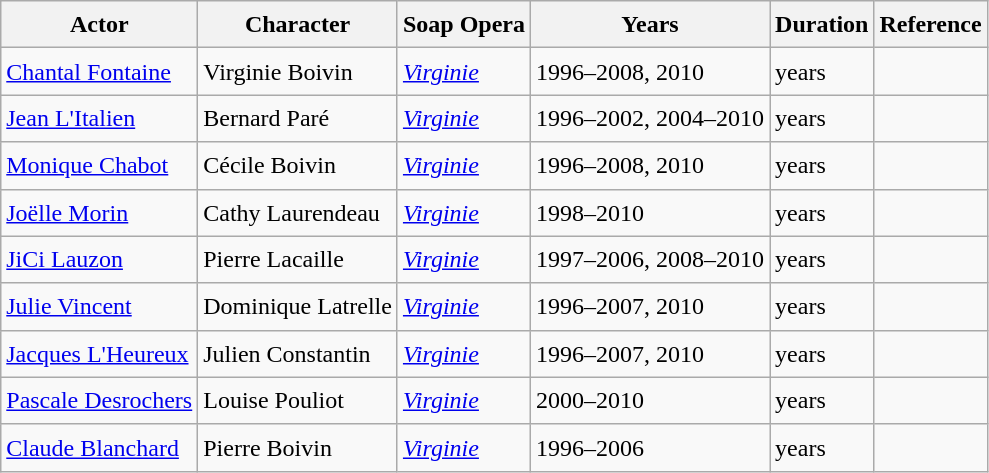<table class="wikitable sortable" style="font-size:1.00em; line-height:1.5em;">
<tr ">
<th>Actor</th>
<th>Character</th>
<th>Soap Opera</th>
<th>Years</th>
<th>Duration</th>
<th>Reference</th>
</tr>
<tr>
<td><a href='#'>Chantal Fontaine</a></td>
<td>Virginie Boivin</td>
<td><em><a href='#'>Virginie</a></em></td>
<td>1996–2008, 2010</td>
<td> years</td>
<td></td>
</tr>
<tr>
<td><a href='#'>Jean L'Italien</a></td>
<td>Bernard Paré</td>
<td><em><a href='#'>Virginie</a></em></td>
<td>1996–2002, 2004–2010</td>
<td> years</td>
<td></td>
</tr>
<tr>
<td><a href='#'>Monique Chabot</a></td>
<td>Cécile Boivin</td>
<td><em><a href='#'>Virginie</a></em></td>
<td>1996–2008, 2010</td>
<td> years</td>
<td></td>
</tr>
<tr>
<td><a href='#'>Joëlle Morin</a></td>
<td>Cathy Laurendeau</td>
<td><em><a href='#'>Virginie</a></em></td>
<td>1998–2010</td>
<td> years</td>
<td></td>
</tr>
<tr>
<td><a href='#'>JiCi Lauzon</a></td>
<td>Pierre Lacaille</td>
<td><em><a href='#'>Virginie</a></em></td>
<td>1997–2006, 2008–2010</td>
<td> years</td>
<td></td>
</tr>
<tr>
<td><a href='#'>Julie Vincent</a></td>
<td>Dominique Latrelle</td>
<td><em><a href='#'>Virginie</a></em></td>
<td>1996–2007, 2010</td>
<td> years</td>
<td></td>
</tr>
<tr>
<td><a href='#'>Jacques L'Heureux</a></td>
<td>Julien Constantin</td>
<td><em><a href='#'>Virginie</a></em></td>
<td>1996–2007, 2010</td>
<td> years</td>
<td></td>
</tr>
<tr>
<td><a href='#'>Pascale Desrochers</a></td>
<td>Louise Pouliot</td>
<td><em><a href='#'>Virginie</a></em></td>
<td>2000–2010</td>
<td> years</td>
<td></td>
</tr>
<tr>
<td><a href='#'>Claude Blanchard</a></td>
<td>Pierre Boivin</td>
<td><em><a href='#'>Virginie</a></em></td>
<td>1996–2006</td>
<td> years</td>
<td></td>
</tr>
</table>
